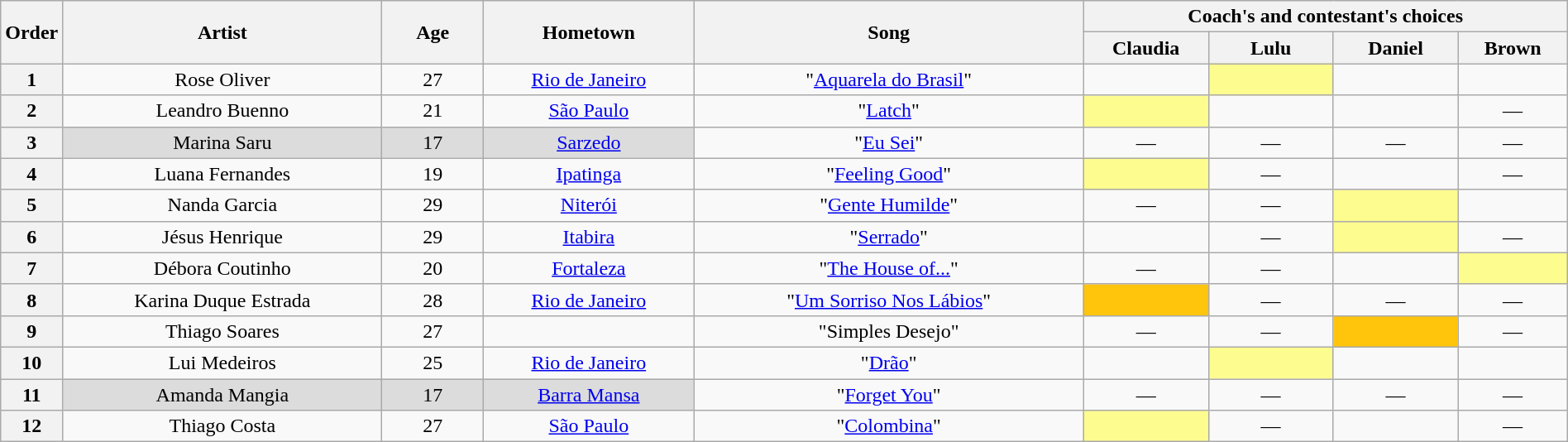<table class="wikitable" style="text-align:center; width:100%;">
<tr>
<th rowspan=2 width="03.5%">Order</th>
<th rowspan=2 width="20.5%">Artist</th>
<th rowspan=2 width="06.5%">Age</th>
<th rowspan=2 width="13.5%">Hometown</th>
<th rowspan=2 width="25.0%">Song</th>
<th colspan=4 width="32.0%">Coach's and contestant's choices</th>
</tr>
<tr>
<th width="8.0%">Claudia</th>
<th width="8.0%">Lulu</th>
<th width="8.0%">Daniel</th>
<th width="8.0%">Brown</th>
</tr>
<tr>
<th>1</th>
<td>Rose Oliver</td>
<td>27</td>
<td><a href='#'>Rio de Janeiro</a></td>
<td>"<a href='#'>Aquarela do Brasil</a>"</td>
<td><strong></strong></td>
<td bgcolor="FDFC8F"><strong></strong></td>
<td><strong></strong></td>
<td><strong></strong></td>
</tr>
<tr>
<th>2</th>
<td>Leandro Buenno</td>
<td>21</td>
<td><a href='#'>São Paulo</a></td>
<td>"<a href='#'>Latch</a>"</td>
<td bgcolor="FDFC8F"><strong></strong></td>
<td><strong></strong></td>
<td><strong></strong></td>
<td>—</td>
</tr>
<tr>
<th>3</th>
<td bgcolor="DCDCDC">Marina Saru</td>
<td bgcolor="DCDCDC">17</td>
<td bgcolor="DCDCDC"><a href='#'>Sarzedo</a></td>
<td>"<a href='#'>Eu Sei</a>"</td>
<td>—</td>
<td>—</td>
<td>—</td>
<td>—</td>
</tr>
<tr>
<th>4</th>
<td>Luana Fernandes</td>
<td>19</td>
<td><a href='#'>Ipatinga</a></td>
<td>"<a href='#'>Feeling Good</a>"</td>
<td bgcolor="FDFC8F"><strong></strong></td>
<td>—</td>
<td><strong></strong></td>
<td>—</td>
</tr>
<tr>
<th>5</th>
<td>Nanda Garcia</td>
<td>29</td>
<td><a href='#'>Niterói</a></td>
<td>"<a href='#'>Gente Humilde</a>"</td>
<td>—</td>
<td>—</td>
<td bgcolor="FDFC8F"><strong></strong></td>
<td><strong></strong></td>
</tr>
<tr>
<th>6</th>
<td>Jésus Henrique</td>
<td>29</td>
<td><a href='#'>Itabira</a></td>
<td>"<a href='#'>Serrado</a>"</td>
<td><strong></strong></td>
<td>—</td>
<td bgcolor="FDFC8F"><strong></strong></td>
<td>—</td>
</tr>
<tr>
<th>7</th>
<td>Débora Coutinho</td>
<td>20</td>
<td><a href='#'>Fortaleza</a></td>
<td>"<a href='#'>The House of...</a>"</td>
<td>—</td>
<td>—</td>
<td><strong></strong></td>
<td bgcolor="FDFC8F"><strong></strong></td>
</tr>
<tr>
<th>8</th>
<td>Karina Duque Estrada</td>
<td>28</td>
<td><a href='#'>Rio de Janeiro</a></td>
<td>"<a href='#'>Um Sorriso Nos Lábios</a>"</td>
<td bgcolor="FFC40C"><strong></strong></td>
<td>—</td>
<td>—</td>
<td>—</td>
</tr>
<tr>
<th>9</th>
<td>Thiago Soares</td>
<td>27</td>
<td></td>
<td>"Simples Desejo"</td>
<td>—</td>
<td>—</td>
<td bgcolor="FFC40C"><strong></strong></td>
<td>—</td>
</tr>
<tr>
<th>10</th>
<td>Lui Medeiros</td>
<td>25</td>
<td><a href='#'>Rio de Janeiro</a></td>
<td>"<a href='#'>Drão</a>"</td>
<td><strong></strong></td>
<td bgcolor="FDFC8F"><strong></strong></td>
<td><strong></strong></td>
<td><strong></strong></td>
</tr>
<tr>
<th>11</th>
<td bgcolor="DCDCDC">Amanda Mangia</td>
<td bgcolor="DCDCDC">17</td>
<td bgcolor="DCDCDC"><a href='#'>Barra Mansa</a></td>
<td>"<a href='#'>Forget You</a>"</td>
<td>—</td>
<td>—</td>
<td>—</td>
<td>—</td>
</tr>
<tr>
<th>12</th>
<td>Thiago Costa</td>
<td>27</td>
<td><a href='#'>São Paulo</a></td>
<td>"<a href='#'>Colombina</a>"</td>
<td bgcolor="FDFC8F"><strong></strong></td>
<td>—</td>
<td><strong></strong></td>
<td>—</td>
</tr>
</table>
